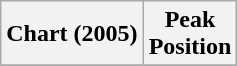<table class="wikitable">
<tr>
<th align="left">Chart (2005)</th>
<th align="left">Peak<br>Position</th>
</tr>
<tr>
</tr>
</table>
